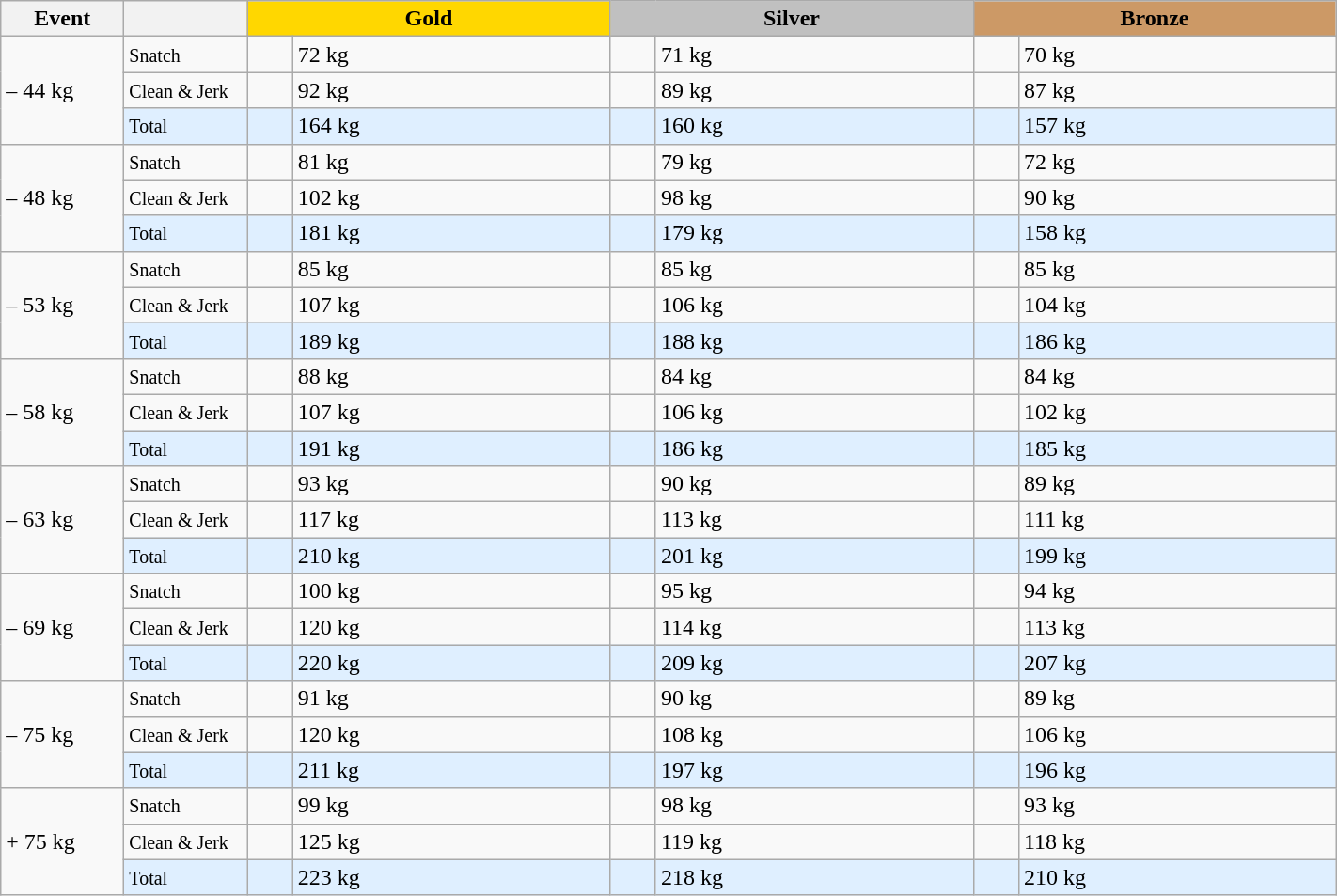<table class="wikitable">
<tr>
<th width=80>Event</th>
<th width=80></th>
<td bgcolor=gold align="center" colspan=2 width=250><strong>Gold</strong></td>
<td bgcolor=silver align="center" colspan=2 width=250><strong>Silver</strong></td>
<td bgcolor=#cc9966 colspan=2 align="center" width=250><strong>Bronze</strong></td>
</tr>
<tr>
<td rowspan=3>– 44 kg</td>
<td><small>Snatch</small></td>
<td></td>
<td>72 kg</td>
<td></td>
<td>71 kg</td>
<td></td>
<td>70 kg</td>
</tr>
<tr>
<td><small>Clean & Jerk</small></td>
<td></td>
<td>92 kg</td>
<td></td>
<td>89 kg</td>
<td></td>
<td>87 kg</td>
</tr>
<tr bgcolor=#dfefff>
<td><small>Total</small></td>
<td></td>
<td>164 kg</td>
<td></td>
<td>160 kg</td>
<td></td>
<td>157 kg</td>
</tr>
<tr>
<td rowspan=3>– 48 kg</td>
<td><small>Snatch</small></td>
<td></td>
<td>81 kg</td>
<td></td>
<td>79 kg</td>
<td></td>
<td>72 kg</td>
</tr>
<tr>
<td><small>Clean & Jerk</small></td>
<td></td>
<td>102 kg</td>
<td></td>
<td>98 kg</td>
<td></td>
<td>90 kg</td>
</tr>
<tr bgcolor=#dfefff>
<td><small>Total</small></td>
<td></td>
<td>181 kg</td>
<td></td>
<td>179 kg</td>
<td></td>
<td>158 kg</td>
</tr>
<tr>
<td rowspan=3>– 53 kg</td>
<td><small>Snatch</small></td>
<td></td>
<td>85 kg</td>
<td></td>
<td>85 kg</td>
<td></td>
<td>85 kg</td>
</tr>
<tr>
<td><small>Clean & Jerk</small></td>
<td></td>
<td>107 kg</td>
<td></td>
<td>106 kg</td>
<td></td>
<td>104 kg</td>
</tr>
<tr bgcolor=#dfefff>
<td><small>Total</small></td>
<td></td>
<td>189 kg</td>
<td></td>
<td>188 kg</td>
<td></td>
<td>186 kg</td>
</tr>
<tr>
<td rowspan=3>– 58 kg</td>
<td><small>Snatch</small></td>
<td></td>
<td>88 kg</td>
<td></td>
<td>84 kg</td>
<td></td>
<td>84 kg</td>
</tr>
<tr>
<td><small>Clean & Jerk</small></td>
<td></td>
<td>107 kg</td>
<td></td>
<td>106 kg</td>
<td></td>
<td>102 kg</td>
</tr>
<tr bgcolor=#dfefff>
<td><small>Total</small></td>
<td></td>
<td>191 kg</td>
<td></td>
<td>186 kg</td>
<td></td>
<td>185 kg</td>
</tr>
<tr>
<td rowspan=3>– 63 kg</td>
<td><small>Snatch</small></td>
<td></td>
<td>93 kg</td>
<td></td>
<td>90 kg</td>
<td></td>
<td>89 kg</td>
</tr>
<tr>
<td><small>Clean & Jerk</small></td>
<td></td>
<td>117 kg</td>
<td></td>
<td>113 kg</td>
<td></td>
<td>111 kg</td>
</tr>
<tr bgcolor=#dfefff>
<td><small>Total</small></td>
<td></td>
<td>210 kg</td>
<td></td>
<td>201 kg</td>
<td></td>
<td>199 kg</td>
</tr>
<tr>
<td rowspan=3>– 69 kg</td>
<td><small>Snatch</small></td>
<td></td>
<td>100 kg</td>
<td></td>
<td>95 kg</td>
<td></td>
<td>94 kg</td>
</tr>
<tr>
<td><small>Clean & Jerk</small></td>
<td></td>
<td>120 kg</td>
<td></td>
<td>114 kg</td>
<td></td>
<td>113 kg</td>
</tr>
<tr bgcolor=#dfefff>
<td><small>Total</small></td>
<td></td>
<td>220 kg</td>
<td></td>
<td>209 kg</td>
<td></td>
<td>207 kg</td>
</tr>
<tr>
<td rowspan=3>– 75 kg</td>
<td><small>Snatch</small></td>
<td></td>
<td>91 kg</td>
<td></td>
<td>90 kg</td>
<td></td>
<td>89 kg</td>
</tr>
<tr>
<td><small>Clean & Jerk</small></td>
<td></td>
<td>120 kg</td>
<td></td>
<td>108 kg</td>
<td></td>
<td>106 kg</td>
</tr>
<tr bgcolor=#dfefff>
<td><small>Total</small></td>
<td></td>
<td>211 kg</td>
<td></td>
<td>197 kg</td>
<td></td>
<td>196 kg</td>
</tr>
<tr>
<td rowspan=3>+ 75 kg</td>
<td><small>Snatch</small></td>
<td></td>
<td>99 kg</td>
<td></td>
<td>98 kg</td>
<td></td>
<td>93 kg</td>
</tr>
<tr>
<td><small>Clean & Jerk</small></td>
<td></td>
<td>125 kg</td>
<td></td>
<td>119 kg</td>
<td></td>
<td>118 kg</td>
</tr>
<tr bgcolor=#dfefff>
<td><small>Total</small></td>
<td></td>
<td>223 kg</td>
<td></td>
<td>218 kg</td>
<td></td>
<td>210 kg</td>
</tr>
</table>
